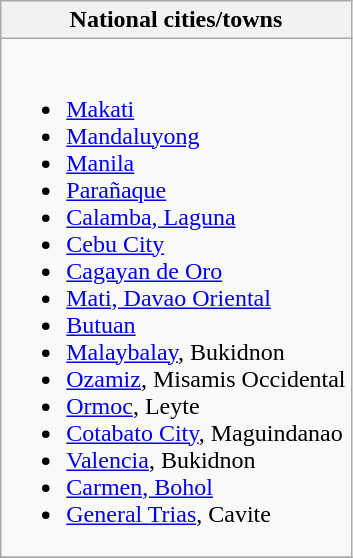<table class="wikitable">
<tr>
<th>National cities/towns</th>
</tr>
<tr valign="top">
<td style="vertical-align:top; width:110%;"><br><ul><li><a href='#'>Makati</a></li><li><a href='#'>Mandaluyong</a></li><li><a href='#'>Manila</a></li><li><a href='#'>Parañaque</a></li><li><a href='#'>Calamba, Laguna</a></li><li><a href='#'>Cebu City</a></li><li><a href='#'>Cagayan de Oro</a></li><li><a href='#'>Mati, Davao Oriental</a></li><li><a href='#'>Butuan</a></li><li><a href='#'>Malaybalay</a>, Bukidnon</li><li><a href='#'>Ozamiz</a>, Misamis Occidental</li><li><a href='#'>Ormoc</a>, Leyte</li><li><a href='#'>Cotabato City</a>, Maguindanao</li><li><a href='#'>Valencia</a>, Bukidnon</li><li><a href='#'>Carmen, Bohol</a></li><li><a href='#'>General Trias</a>, Cavite</li></ul></td>
</tr>
<tr>
</tr>
</table>
